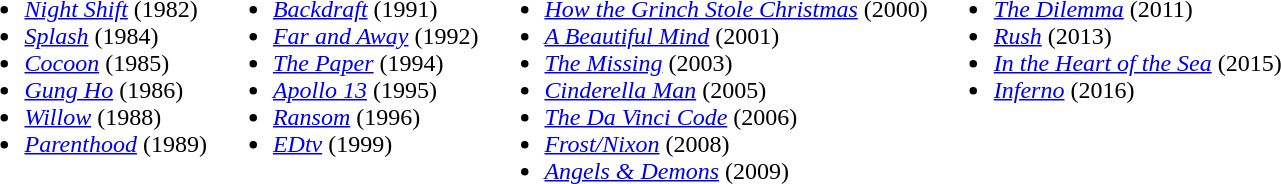<table>
<tr valign=top>
<td><br><ul><li><em><a href='#'>Night Shift</a></em> (1982)</li><li><em><a href='#'>Splash</a></em> (1984)</li><li><em><a href='#'>Cocoon</a></em> (1985)</li><li><em><a href='#'>Gung Ho</a></em> (1986)</li><li><em><a href='#'>Willow</a></em> (1988)</li><li><em><a href='#'>Parenthood</a></em> (1989)</li></ul></td>
<td><br><ul><li><em><a href='#'>Backdraft</a></em> (1991)</li><li><em><a href='#'>Far and Away</a></em> (1992)</li><li><em><a href='#'>The Paper</a></em> (1994)</li><li><em><a href='#'>Apollo 13</a></em> (1995)</li><li><em><a href='#'>Ransom</a></em> (1996)</li><li><em><a href='#'>EDtv</a></em> (1999)</li></ul></td>
<td><br><ul><li><em><a href='#'>How the Grinch Stole Christmas</a></em> (2000)</li><li><em><a href='#'>A Beautiful Mind</a></em> (2001)</li><li><em><a href='#'>The Missing</a></em> (2003)</li><li><em><a href='#'>Cinderella Man</a></em> (2005)</li><li><em><a href='#'>The Da Vinci Code</a></em> (2006)</li><li><em><a href='#'>Frost/Nixon</a></em> (2008)</li><li><em><a href='#'>Angels & Demons</a></em> (2009)</li></ul></td>
<td><br><ul><li><em><a href='#'>The Dilemma</a></em> (2011)</li><li><em><a href='#'>Rush</a></em> (2013)</li><li><em><a href='#'>In the Heart of the Sea</a></em> (2015)</li><li><em><a href='#'>Inferno</a></em> (2016)</li></ul></td>
</tr>
</table>
